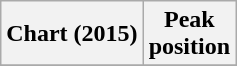<table class="wikitable">
<tr>
<th>Chart (2015)</th>
<th>Peak<br>position</th>
</tr>
<tr>
</tr>
</table>
